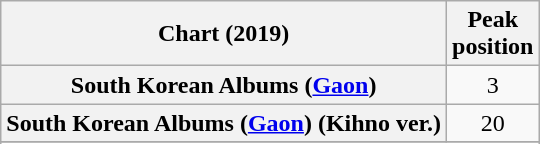<table class="wikitable plainrowheaders" style="text-align:center">
<tr>
<th scope="col">Chart (2019)</th>
<th scope="col">Peak<br>position</th>
</tr>
<tr>
<th scope="row">South Korean Albums (<a href='#'>Gaon</a>)</th>
<td>3</td>
</tr>
<tr>
<th scope="row">South Korean Albums (<a href='#'>Gaon</a>) (Kihno ver.) </th>
<td>20</td>
</tr>
<tr>
</tr>
<tr>
</tr>
</table>
